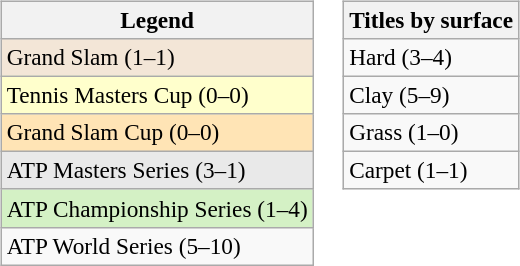<table>
<tr>
<td valign="top"><br><table class="wikitable" style="font-size:97%">
<tr>
<th>Legend</th>
</tr>
<tr style="background:#f3e6d7;">
<td>Grand Slam (1–1)</td>
</tr>
<tr style="background:#ffc;">
<td>Tennis Masters Cup (0–0)</td>
</tr>
<tr style="background:moccasin;">
<td>Grand Slam Cup (0–0)</td>
</tr>
<tr style="background:#e9e9e9;">
<td>ATP Masters Series (3–1)</td>
</tr>
<tr style="background:#d4f1c5;">
<td>ATP Championship Series (1–4)</td>
</tr>
<tr bgcolor="">
<td>ATP World Series (5–10)</td>
</tr>
</table>
</td>
<td valign="top"><br><table class="wikitable" style="font-size:97%">
<tr>
<th>Titles by surface</th>
</tr>
<tr>
<td>Hard (3–4)</td>
</tr>
<tr>
<td>Clay (5–9)</td>
</tr>
<tr>
<td>Grass (1–0)</td>
</tr>
<tr>
<td>Carpet (1–1)</td>
</tr>
</table>
</td>
</tr>
</table>
